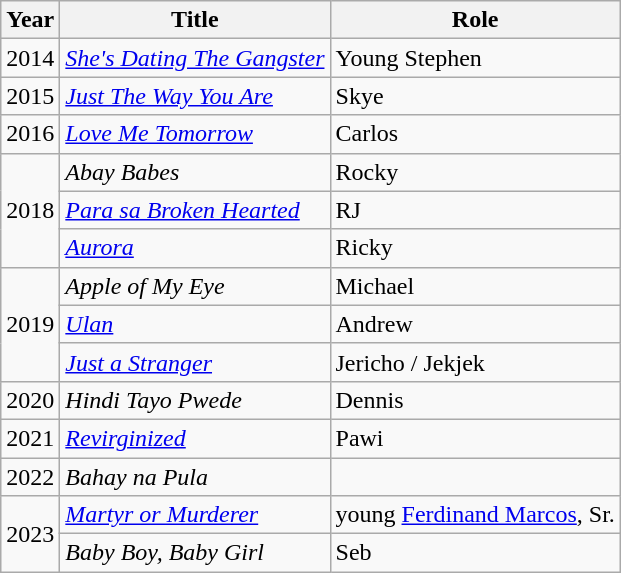<table class="wikitable sortable">
<tr>
<th>Year</th>
<th>Title</th>
<th>Role</th>
</tr>
<tr>
<td>2014</td>
<td><em><a href='#'>She's Dating The Gangster</a></em></td>
<td>Young Stephen</td>
</tr>
<tr>
<td>2015</td>
<td><em><a href='#'>Just The Way You Are</a></em></td>
<td>Skye</td>
</tr>
<tr>
<td>2016</td>
<td><em><a href='#'>Love Me Tomorrow</a></em></td>
<td>Carlos</td>
</tr>
<tr>
<td rowspan="3">2018</td>
<td><em>Abay Babes</em></td>
<td>Rocky</td>
</tr>
<tr>
<td><em><a href='#'>Para sa Broken Hearted</a></em></td>
<td>RJ</td>
</tr>
<tr>
<td><em><a href='#'>Aurora</a></em></td>
<td>Ricky</td>
</tr>
<tr>
<td rowspan="3">2019</td>
<td><em>Apple of My Eye</em></td>
<td>Michael</td>
</tr>
<tr>
<td><em><a href='#'>Ulan</a></em></td>
<td>Andrew</td>
</tr>
<tr>
<td><em><a href='#'>Just a Stranger</a></em></td>
<td>Jericho / Jekjek</td>
</tr>
<tr>
<td>2020</td>
<td><em>Hindi Tayo Pwede</em></td>
<td>Dennis</td>
</tr>
<tr>
<td>2021</td>
<td><em><a href='#'>Revirginized</a></em></td>
<td>Pawi</td>
</tr>
<tr>
<td>2022</td>
<td><em>Bahay na Pula</em></td>
<td></td>
</tr>
<tr>
<td rowspan="2">2023</td>
<td><em><a href='#'>Martyr or Murderer</a></em></td>
<td>young <a href='#'>Ferdinand Marcos</a>, Sr.</td>
</tr>
<tr>
<td><em>Baby Boy, Baby Girl</em></td>
<td>Seb</td>
</tr>
</table>
